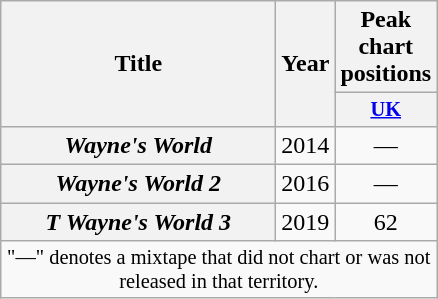<table class="wikitable plainrowheaders" style="text-align:center;">
<tr>
<th scope="col" rowspan="2" style="width:11em;">Title</th>
<th rowspan="2" scope="col" style="width:1em;">Year</th>
<th scope="col" colspan="1">Peak chart positions</th>
</tr>
<tr>
<th scope="col" style="width:3em;font-size:85%;"><a href='#'>UK</a><br></th>
</tr>
<tr>
<th scope="row"><em>Wayne's World</em></th>
<td>2014</td>
<td>—</td>
</tr>
<tr>
<th scope="row"><em>Wayne's World 2</em></th>
<td>2016</td>
<td>—</td>
</tr>
<tr>
<th scope="row"><em>T Wayne's World 3</em></th>
<td>2019</td>
<td>62</td>
</tr>
<tr>
<td colspan="14" style="font-size:85%">"—" denotes a mixtape that did not chart or was not released in that territory.</td>
</tr>
</table>
